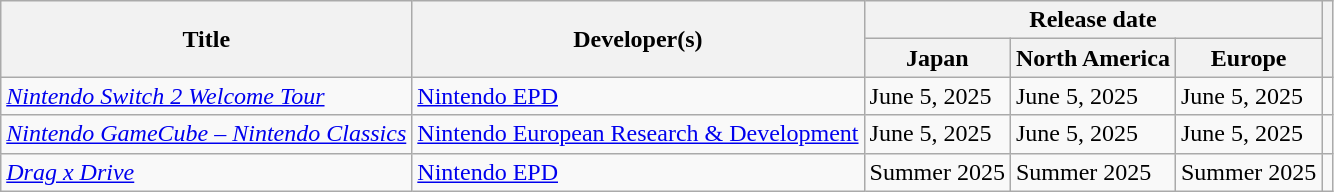<table class="wikitable plainrowheaders sortable">
<tr>
<th rowspan="2">Title</th>
<th rowspan="2">Developer(s)</th>
<th colspan="3">Release date</th>
<th rowspan="2" class="unsortable"></th>
</tr>
<tr>
<th data-sort-type="date">Japan</th>
<th data-sort-type="date">North America</th>
<th data-sort-type="date">Europe</th>
</tr>
<tr>
<td><em><a href='#'>Nintendo Switch 2 Welcome Tour</a></em></td>
<td rowspan="1"><a href='#'>Nintendo EPD</a></td>
<td>June 5, 2025</td>
<td>June 5, 2025</td>
<td>June 5, 2025</td>
<td></td>
</tr>
<tr>
<td><em><a href='#'>Nintendo GameCube – Nintendo Classics</a></em></td>
<td rowspan="1"><a href='#'>Nintendo European Research & Development</a></td>
<td>June 5, 2025</td>
<td>June 5, 2025</td>
<td>June 5, 2025</td>
<td></td>
</tr>
<tr>
<td><em><a href='#'>Drag x Drive</a></em></td>
<td rowspan="1"><a href='#'>Nintendo EPD</a></td>
<td>Summer 2025</td>
<td>Summer 2025</td>
<td>Summer 2025</td>
<td></td>
</tr>
</table>
